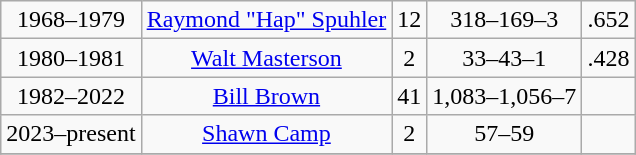<table class="wikitable sortable" style="text-align:center">
<tr>
<td>1968–1979</td>
<td><a href='#'>Raymond "Hap" Spuhler</a></td>
<td>12</td>
<td>318–169–3</td>
<td>.652</td>
</tr>
<tr>
<td>1980–1981</td>
<td><a href='#'>Walt Masterson</a></td>
<td>2</td>
<td>33–43–1</td>
<td>.428</td>
</tr>
<tr>
<td>1982–2022</td>
<td><a href='#'>Bill Brown</a></td>
<td>41</td>
<td>1,083–1,056–7</td>
<td></td>
</tr>
<tr>
<td>2023–present</td>
<td><a href='#'>Shawn Camp</a></td>
<td>2</td>
<td>57–59</td>
<td></td>
</tr>
<tr class="sortbottom">
</tr>
</table>
